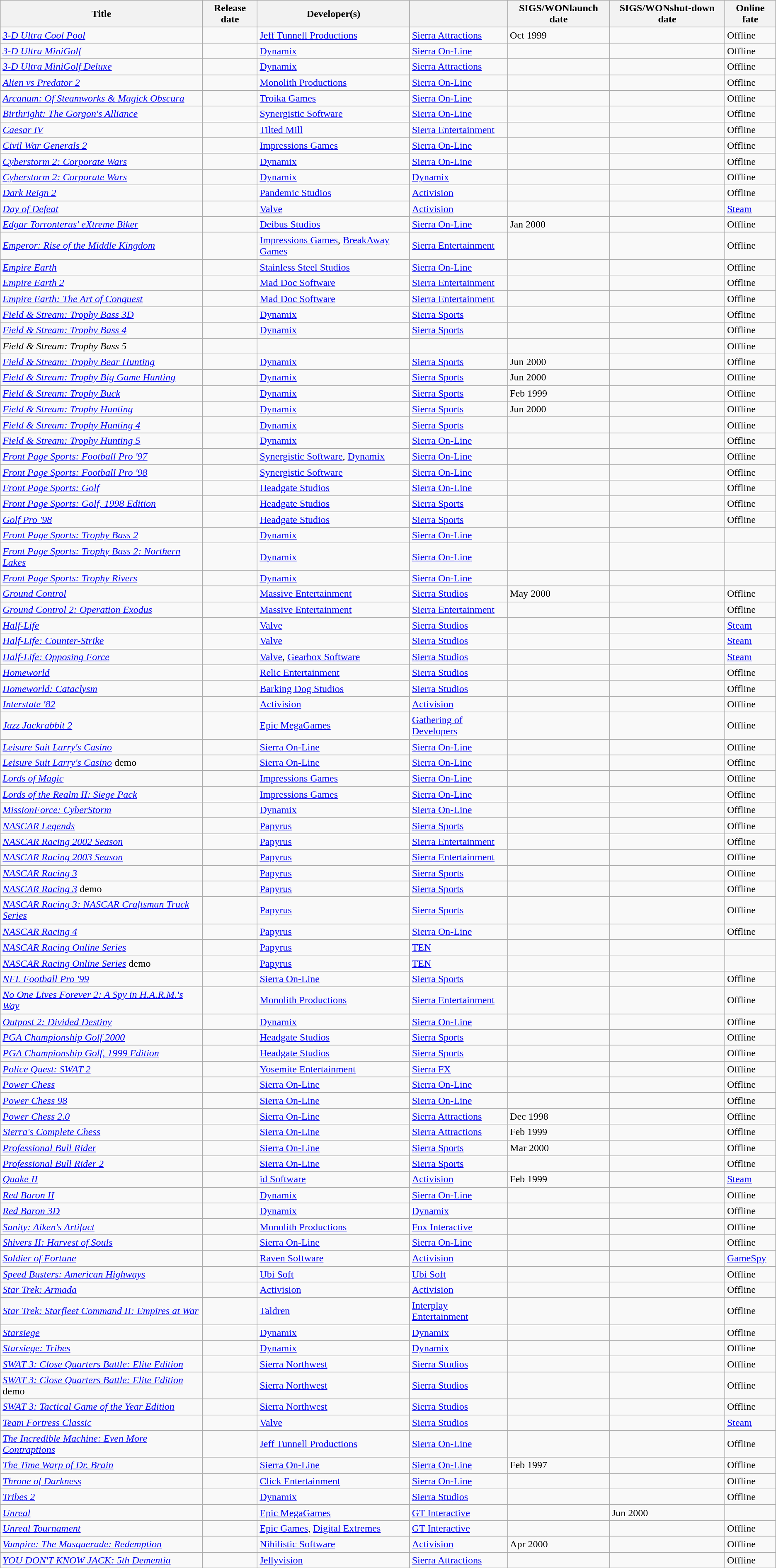<table class="wikitable sortable">
<tr>
<th scope=col style=min-width:8em>Title</th>
<th scope=col>Release date</th>
<th scope=col>Developer(s)</th>
<th scope=col></th>
<th scope=col>SIGS/WONlaunch date</th>
<th scope=col>SIGS/WONshut-down date</th>
<th scope=col>Online fate</th>
</tr>
<tr>
<td><em><a href='#'>3-D Ultra Cool Pool</a></em></td>
<td></td>
<td><a href='#'>Jeff Tunnell Productions</a></td>
<td><a href='#'>Sierra Attractions</a></td>
<td>Oct 1999</td>
<td></td>
<td>Offline</td>
</tr>
<tr>
<td><em><a href='#'>3-D Ultra MiniGolf</a></em></td>
<td></td>
<td><a href='#'>Dynamix</a></td>
<td><a href='#'>Sierra On-Line </a></td>
<td></td>
<td></td>
<td>Offline</td>
</tr>
<tr>
<td><em><a href='#'>3-D Ultra MiniGolf Deluxe</a></em></td>
<td></td>
<td><a href='#'>Dynamix</a></td>
<td><a href='#'>Sierra Attractions</a></td>
<td></td>
<td></td>
<td>Offline</td>
</tr>
<tr>
<td><em><a href='#'>Alien vs Predator 2</a></em></td>
<td></td>
<td><a href='#'>Monolith Productions</a></td>
<td><a href='#'>Sierra On-Line </a></td>
<td></td>
<td></td>
<td>Offline</td>
</tr>
<tr>
<td><em><a href='#'>Arcanum: Of Steamworks & Magick Obscura</a></em></td>
<td></td>
<td><a href='#'>Troika Games</a></td>
<td><a href='#'>Sierra On-Line </a></td>
<td></td>
<td></td>
<td>Offline</td>
</tr>
<tr>
<td><em><a href='#'>Birthright: The Gorgon's Alliance</a></em></td>
<td></td>
<td><a href='#'>Synergistic Software</a></td>
<td><a href='#'>Sierra On-Line </a></td>
<td></td>
<td></td>
<td>Offline</td>
</tr>
<tr>
<td><em><a href='#'>Caesar IV</a></em></td>
<td></td>
<td><a href='#'>Tilted Mill</a></td>
<td><a href='#'>Sierra Entertainment</a></td>
<td></td>
<td></td>
<td>Offline</td>
</tr>
<tr>
<td><em><a href='#'>Civil War Generals 2</a></em></td>
<td></td>
<td><a href='#'>Impressions Games</a></td>
<td><a href='#'>Sierra On-Line </a></td>
<td></td>
<td></td>
<td>Offline</td>
</tr>
<tr>
<td><em><a href='#'>Cyberstorm 2: Corporate Wars</a></em></td>
<td></td>
<td><a href='#'>Dynamix</a></td>
<td><a href='#'>Sierra On-Line </a></td>
<td></td>
<td></td>
<td>Offline</td>
</tr>
<tr>
<td><em><a href='#'>Cyberstorm 2: Corporate Wars</a></em></td>
<td></td>
<td><a href='#'>Dynamix</a></td>
<td><a href='#'>Dynamix</a></td>
<td></td>
<td></td>
<td>Offline</td>
</tr>
<tr>
<td><em><a href='#'>Dark Reign 2</a></em></td>
<td></td>
<td><a href='#'>Pandemic Studios</a></td>
<td><a href='#'>Activision</a></td>
<td></td>
<td></td>
<td>Offline</td>
</tr>
<tr>
<td><em><a href='#'>Day of Defeat</a></em></td>
<td></td>
<td><a href='#'>Valve</a></td>
<td><a href='#'>Activision</a></td>
<td></td>
<td></td>
<td><a href='#'>Steam</a></td>
</tr>
<tr>
<td><em><a href='#'>Edgar Torronteras' eXtreme Biker</a></em></td>
<td></td>
<td><a href='#'>Deibus Studios</a></td>
<td><a href='#'>Sierra On-Line </a></td>
<td>Jan 2000</td>
<td></td>
<td>Offline</td>
</tr>
<tr>
<td><em><a href='#'>Emperor: Rise of the Middle Kingdom</a></em></td>
<td></td>
<td><a href='#'>Impressions Games</a>, <a href='#'>BreakAway Games</a></td>
<td><a href='#'>Sierra Entertainment</a></td>
<td></td>
<td></td>
<td>Offline</td>
</tr>
<tr>
<td><em><a href='#'>Empire Earth</a></em></td>
<td></td>
<td><a href='#'>Stainless Steel Studios</a></td>
<td><a href='#'>Sierra On-Line </a></td>
<td></td>
<td></td>
<td>Offline</td>
</tr>
<tr>
<td><em><a href='#'>Empire Earth 2</a></em></td>
<td></td>
<td><a href='#'>Mad Doc Software</a></td>
<td><a href='#'>Sierra Entertainment</a></td>
<td></td>
<td></td>
<td>Offline</td>
</tr>
<tr>
<td><em><a href='#'>Empire Earth: The Art of Conquest</a></em></td>
<td></td>
<td><a href='#'>Mad Doc Software</a></td>
<td><a href='#'>Sierra Entertainment</a></td>
<td></td>
<td></td>
<td>Offline</td>
</tr>
<tr>
<td><em><a href='#'>Field & Stream: Trophy Bass 3D</a></em></td>
<td></td>
<td><a href='#'>Dynamix</a></td>
<td><a href='#'>Sierra Sports</a></td>
<td></td>
<td></td>
<td>Offline</td>
</tr>
<tr>
<td><em><a href='#'>Field & Stream: Trophy Bass 4</a></em></td>
<td></td>
<td><a href='#'>Dynamix</a></td>
<td><a href='#'>Sierra Sports</a></td>
<td></td>
<td></td>
<td>Offline</td>
</tr>
<tr>
<td><em>Field & Stream: Trophy Bass 5</em></td>
<td></td>
<td></td>
<td></td>
<td></td>
<td></td>
<td>Offline</td>
</tr>
<tr>
<td><em><a href='#'>Field & Stream: Trophy Bear Hunting</a></em></td>
<td></td>
<td><a href='#'>Dynamix</a></td>
<td><a href='#'>Sierra Sports</a></td>
<td>Jun 2000</td>
<td></td>
<td>Offline</td>
</tr>
<tr>
<td><em><a href='#'>Field & Stream: Trophy Big Game Hunting</a></em></td>
<td></td>
<td><a href='#'>Dynamix</a></td>
<td><a href='#'>Sierra Sports</a></td>
<td>Jun 2000</td>
<td></td>
<td>Offline</td>
</tr>
<tr>
<td><em><a href='#'>Field & Stream: Trophy Buck</a></em></td>
<td></td>
<td><a href='#'>Dynamix</a></td>
<td><a href='#'>Sierra Sports</a></td>
<td>Feb 1999</td>
<td></td>
<td>Offline</td>
</tr>
<tr>
<td><em><a href='#'>Field & Stream: Trophy Hunting</a></em></td>
<td></td>
<td><a href='#'>Dynamix</a></td>
<td><a href='#'>Sierra Sports</a></td>
<td>Jun 2000</td>
<td></td>
<td>Offline</td>
</tr>
<tr>
<td><em><a href='#'>Field & Stream: Trophy Hunting 4</a></em></td>
<td></td>
<td><a href='#'>Dynamix</a></td>
<td><a href='#'>Sierra Sports</a></td>
<td></td>
<td></td>
<td>Offline</td>
</tr>
<tr>
<td><em><a href='#'>Field & Stream: Trophy Hunting 5</a></em></td>
<td></td>
<td><a href='#'>Dynamix</a></td>
<td><a href='#'>Sierra On-Line </a></td>
<td></td>
<td></td>
<td>Offline</td>
</tr>
<tr>
<td><em><a href='#'>Front Page Sports: Football Pro '97</a></em></td>
<td></td>
<td><a href='#'>Synergistic Software</a>, <a href='#'>Dynamix</a></td>
<td><a href='#'>Sierra On-Line </a></td>
<td></td>
<td></td>
<td>Offline</td>
</tr>
<tr>
<td><em><a href='#'>Front Page Sports: Football Pro '98</a></em></td>
<td></td>
<td><a href='#'>Synergistic Software</a></td>
<td><a href='#'>Sierra On-Line </a></td>
<td></td>
<td></td>
<td>Offline</td>
</tr>
<tr>
<td><em><a href='#'>Front Page Sports: Golf</a></em></td>
<td></td>
<td><a href='#'>Headgate Studios</a></td>
<td><a href='#'>Sierra On-Line </a></td>
<td></td>
<td></td>
<td>Offline</td>
</tr>
<tr>
<td><em><a href='#'>Front Page Sports: Golf, 1998 Edition</a></em></td>
<td></td>
<td><a href='#'>Headgate Studios</a></td>
<td><a href='#'>Sierra Sports</a></td>
<td></td>
<td></td>
<td>Offline</td>
</tr>
<tr>
<td><em><a href='#'>Golf Pro '98</a></em></td>
<td></td>
<td><a href='#'>Headgate Studios</a></td>
<td><a href='#'>Sierra Sports</a></td>
<td></td>
<td></td>
<td>Offline</td>
</tr>
<tr>
<td><em><a href='#'>Front Page Sports: Trophy Bass 2</a></em></td>
<td></td>
<td><a href='#'>Dynamix</a></td>
<td><a href='#'>Sierra On-Line </a></td>
<td></td>
<td></td>
<td></td>
</tr>
<tr>
<td><em><a href='#'>Front Page Sports: Trophy Bass 2: Northern Lakes</a></em></td>
<td></td>
<td><a href='#'>Dynamix</a></td>
<td><a href='#'>Sierra On-Line </a></td>
<td></td>
<td></td>
<td></td>
</tr>
<tr>
<td><em><a href='#'>Front Page Sports: Trophy Rivers</a></em></td>
<td></td>
<td><a href='#'>Dynamix</a></td>
<td><a href='#'>Sierra On-Line </a></td>
<td></td>
<td></td>
<td></td>
</tr>
<tr>
<td><em><a href='#'>Ground Control</a></em></td>
<td></td>
<td><a href='#'>Massive Entertainment</a></td>
<td><a href='#'>Sierra Studios</a></td>
<td>May 2000</td>
<td></td>
<td>Offline</td>
</tr>
<tr>
<td><em><a href='#'>Ground Control 2: Operation Exodus</a></em></td>
<td></td>
<td><a href='#'>Massive Entertainment</a></td>
<td><a href='#'>Sierra Entertainment</a></td>
<td></td>
<td></td>
<td>Offline</td>
</tr>
<tr>
<td><em><a href='#'>Half-Life</a></em></td>
<td></td>
<td><a href='#'>Valve</a></td>
<td><a href='#'>Sierra Studios</a></td>
<td></td>
<td></td>
<td><a href='#'>Steam</a></td>
</tr>
<tr>
<td><em><a href='#'>Half-Life: Counter-Strike</a></em></td>
<td></td>
<td><a href='#'>Valve</a></td>
<td><a href='#'>Sierra Studios</a></td>
<td></td>
<td></td>
<td><a href='#'>Steam</a></td>
</tr>
<tr>
<td><em><a href='#'>Half-Life: Opposing Force</a></em></td>
<td></td>
<td><a href='#'>Valve</a>, <a href='#'>Gearbox Software</a></td>
<td><a href='#'>Sierra Studios</a></td>
<td></td>
<td></td>
<td><a href='#'>Steam</a></td>
</tr>
<tr>
<td><em><a href='#'>Homeworld</a></em></td>
<td></td>
<td><a href='#'>Relic Entertainment</a></td>
<td><a href='#'>Sierra Studios</a></td>
<td></td>
<td></td>
<td>Offline</td>
</tr>
<tr>
<td><em><a href='#'>Homeworld: Cataclysm</a></em></td>
<td></td>
<td><a href='#'>Barking Dog Studios</a></td>
<td><a href='#'>Sierra Studios</a></td>
<td></td>
<td></td>
<td>Offline</td>
</tr>
<tr>
<td><em><a href='#'>Interstate '82</a></em></td>
<td></td>
<td><a href='#'>Activision</a></td>
<td><a href='#'>Activision</a></td>
<td></td>
<td></td>
<td>Offline</td>
</tr>
<tr>
<td><em><a href='#'>Jazz Jackrabbit 2</a></em></td>
<td></td>
<td><a href='#'>Epic MegaGames</a></td>
<td><a href='#'>Gathering of Developers</a></td>
<td></td>
<td></td>
<td>Offline</td>
</tr>
<tr>
<td><em><a href='#'>Leisure Suit Larry's Casino</a></em></td>
<td></td>
<td><a href='#'>Sierra On-Line </a></td>
<td><a href='#'>Sierra On-Line </a></td>
<td></td>
<td></td>
<td>Offline</td>
</tr>
<tr>
<td><em><a href='#'>Leisure Suit Larry's Casino</a></em> demo</td>
<td></td>
<td><a href='#'>Sierra On-Line </a></td>
<td><a href='#'>Sierra On-Line </a></td>
<td></td>
<td></td>
<td>Offline</td>
</tr>
<tr>
<td><em><a href='#'>Lords of Magic</a></em></td>
<td></td>
<td><a href='#'>Impressions Games</a></td>
<td><a href='#'>Sierra On-Line </a></td>
<td></td>
<td></td>
<td>Offline</td>
</tr>
<tr>
<td><em><a href='#'>Lords of the Realm II: Siege Pack</a></em></td>
<td></td>
<td><a href='#'>Impressions Games</a></td>
<td><a href='#'>Sierra On-Line </a></td>
<td></td>
<td></td>
<td>Offline</td>
</tr>
<tr>
<td><em><a href='#'>MissionForce: CyberStorm</a></em></td>
<td></td>
<td><a href='#'>Dynamix</a></td>
<td><a href='#'>Sierra On-Line </a></td>
<td></td>
<td></td>
<td>Offline</td>
</tr>
<tr>
<td><em><a href='#'>NASCAR Legends</a></em></td>
<td></td>
<td><a href='#'>Papyrus</a></td>
<td><a href='#'>Sierra Sports</a></td>
<td></td>
<td></td>
<td>Offline</td>
</tr>
<tr>
<td><em><a href='#'>NASCAR Racing 2002 Season</a></em></td>
<td></td>
<td><a href='#'>Papyrus</a></td>
<td><a href='#'>Sierra Entertainment</a></td>
<td></td>
<td></td>
<td>Offline</td>
</tr>
<tr>
<td><em><a href='#'>NASCAR Racing 2003 Season</a></em></td>
<td></td>
<td><a href='#'>Papyrus</a></td>
<td><a href='#'>Sierra Entertainment</a></td>
<td></td>
<td></td>
<td>Offline</td>
</tr>
<tr>
<td><em><a href='#'>NASCAR Racing 3</a></em></td>
<td></td>
<td><a href='#'>Papyrus</a></td>
<td><a href='#'>Sierra Sports</a></td>
<td></td>
<td></td>
<td>Offline</td>
</tr>
<tr>
<td><em><a href='#'>NASCAR Racing 3</a></em> demo</td>
<td></td>
<td><a href='#'>Papyrus</a></td>
<td><a href='#'>Sierra Sports</a></td>
<td></td>
<td></td>
<td>Offline</td>
</tr>
<tr>
<td><em><a href='#'>NASCAR Racing 3: NASCAR Craftsman Truck Series</a></em></td>
<td></td>
<td><a href='#'>Papyrus</a></td>
<td><a href='#'>Sierra Sports</a></td>
<td></td>
<td></td>
<td>Offline</td>
</tr>
<tr>
<td><em><a href='#'>NASCAR Racing 4</a></em></td>
<td></td>
<td><a href='#'>Papyrus</a></td>
<td><a href='#'>Sierra On-Line </a></td>
<td></td>
<td></td>
<td>Offline</td>
</tr>
<tr>
<td><em><a href='#'>NASCAR Racing Online Series</a></em></td>
<td></td>
<td><a href='#'>Papyrus</a></td>
<td><a href='#'>TEN</a></td>
<td></td>
<td></td>
<td></td>
</tr>
<tr>
<td><em><a href='#'>NASCAR Racing Online Series</a></em> demo</td>
<td></td>
<td><a href='#'>Papyrus</a></td>
<td><a href='#'>TEN</a></td>
<td></td>
<td></td>
<td></td>
</tr>
<tr>
<td><em><a href='#'>NFL Football Pro '99</a></em></td>
<td></td>
<td><a href='#'>Sierra On-Line </a></td>
<td><a href='#'>Sierra Sports</a></td>
<td></td>
<td></td>
<td>Offline</td>
</tr>
<tr>
<td><em><a href='#'>No One Lives Forever 2: A Spy in H.A.R.M.'s Way</a></em></td>
<td></td>
<td><a href='#'>Monolith Productions</a></td>
<td><a href='#'>Sierra Entertainment</a></td>
<td></td>
<td></td>
<td>Offline</td>
</tr>
<tr>
<td><em><a href='#'>Outpost 2: Divided Destiny</a></em></td>
<td></td>
<td><a href='#'>Dynamix</a></td>
<td><a href='#'>Sierra On-Line </a></td>
<td></td>
<td></td>
<td>Offline</td>
</tr>
<tr>
<td><em><a href='#'>PGA Championship Golf 2000</a></em></td>
<td></td>
<td><a href='#'>Headgate Studios</a></td>
<td><a href='#'>Sierra Sports</a></td>
<td></td>
<td></td>
<td>Offline</td>
</tr>
<tr>
<td><em><a href='#'>PGA Championship Golf, 1999 Edition</a></em></td>
<td></td>
<td><a href='#'>Headgate Studios</a></td>
<td><a href='#'>Sierra Sports</a></td>
<td></td>
<td></td>
<td>Offline</td>
</tr>
<tr>
<td><em><a href='#'>Police Quest: SWAT 2</a></em></td>
<td></td>
<td><a href='#'>Yosemite Entertainment</a></td>
<td><a href='#'>Sierra FX</a></td>
<td></td>
<td></td>
<td>Offline</td>
</tr>
<tr>
<td><em><a href='#'>Power Chess</a></em></td>
<td></td>
<td><a href='#'>Sierra On-Line </a></td>
<td><a href='#'>Sierra On-Line </a></td>
<td></td>
<td></td>
<td>Offline</td>
</tr>
<tr>
<td><em><a href='#'>Power Chess 98</a></em></td>
<td></td>
<td><a href='#'>Sierra On-Line </a></td>
<td><a href='#'>Sierra On-Line </a></td>
<td></td>
<td></td>
<td>Offline</td>
</tr>
<tr>
<td><em><a href='#'>Power Chess 2.0</a></em></td>
<td></td>
<td><a href='#'>Sierra On-Line </a></td>
<td><a href='#'>Sierra Attractions</a></td>
<td>Dec 1998</td>
<td></td>
<td>Offline</td>
</tr>
<tr>
<td><em><a href='#'>Sierra's Complete Chess</a></em></td>
<td></td>
<td><a href='#'>Sierra On-Line </a></td>
<td><a href='#'>Sierra Attractions</a></td>
<td>Feb 1999</td>
<td></td>
<td>Offline</td>
</tr>
<tr>
<td><em><a href='#'>Professional Bull Rider</a></em></td>
<td></td>
<td><a href='#'>Sierra On-Line </a></td>
<td><a href='#'>Sierra Sports</a></td>
<td>Mar 2000</td>
<td></td>
<td>Offline</td>
</tr>
<tr>
<td><em><a href='#'>Professional Bull Rider 2</a></em></td>
<td></td>
<td><a href='#'>Sierra On-Line </a></td>
<td><a href='#'>Sierra Sports</a></td>
<td></td>
<td></td>
<td>Offline</td>
</tr>
<tr>
<td><em><a href='#'>Quake II</a></em></td>
<td></td>
<td><a href='#'>id Software</a></td>
<td><a href='#'>Activision</a></td>
<td>Feb 1999</td>
<td></td>
<td><a href='#'>Steam</a></td>
</tr>
<tr>
<td><em><a href='#'>Red Baron II</a></em></td>
<td></td>
<td><a href='#'>Dynamix</a></td>
<td><a href='#'>Sierra On-Line </a></td>
<td></td>
<td></td>
<td>Offline</td>
</tr>
<tr>
<td><em><a href='#'>Red Baron 3D</a></em></td>
<td></td>
<td><a href='#'>Dynamix</a></td>
<td><a href='#'>Dynamix</a></td>
<td></td>
<td></td>
<td>Offline</td>
</tr>
<tr>
<td><em><a href='#'>Sanity: Aiken's Artifact</a></em></td>
<td></td>
<td><a href='#'>Monolith Productions</a></td>
<td><a href='#'>Fox Interactive</a></td>
<td></td>
<td></td>
<td>Offline</td>
</tr>
<tr>
<td><em><a href='#'>Shivers II: Harvest of Souls</a></em></td>
<td></td>
<td><a href='#'>Sierra On-Line </a></td>
<td><a href='#'>Sierra On-Line </a></td>
<td></td>
<td></td>
<td>Offline</td>
</tr>
<tr>
<td><em><a href='#'>Soldier of Fortune</a></em></td>
<td></td>
<td><a href='#'>Raven Software</a></td>
<td><a href='#'>Activision</a></td>
<td></td>
<td></td>
<td><a href='#'>GameSpy</a></td>
</tr>
<tr>
<td><em><a href='#'>Speed Busters: American Highways</a></em></td>
<td></td>
<td><a href='#'>Ubi Soft</a></td>
<td><a href='#'>Ubi Soft</a></td>
<td></td>
<td></td>
<td>Offline</td>
</tr>
<tr>
<td><em><a href='#'>Star Trek: Armada</a></em></td>
<td></td>
<td><a href='#'>Activision</a></td>
<td><a href='#'>Activision</a></td>
<td></td>
<td></td>
<td>Offline</td>
</tr>
<tr>
<td><em><a href='#'>Star Trek: Starfleet Command II: Empires at War</a></em></td>
<td></td>
<td><a href='#'>Taldren</a></td>
<td><a href='#'>Interplay Entertainment</a></td>
<td></td>
<td></td>
<td>Offline</td>
</tr>
<tr>
<td><em><a href='#'>Starsiege</a></em></td>
<td></td>
<td><a href='#'>Dynamix</a></td>
<td><a href='#'>Dynamix</a></td>
<td></td>
<td></td>
<td>Offline</td>
</tr>
<tr>
<td><em><a href='#'>Starsiege: Tribes</a></em></td>
<td></td>
<td><a href='#'>Dynamix</a></td>
<td><a href='#'>Dynamix</a></td>
<td></td>
<td></td>
<td>Offline</td>
</tr>
<tr>
<td><em><a href='#'>SWAT 3: Close Quarters Battle: Elite Edition</a></em></td>
<td></td>
<td><a href='#'>Sierra Northwest</a></td>
<td><a href='#'>Sierra Studios</a></td>
<td></td>
<td></td>
<td>Offline</td>
</tr>
<tr>
<td><em><a href='#'>SWAT 3: Close Quarters Battle: Elite Edition</a></em> demo</td>
<td></td>
<td><a href='#'>Sierra Northwest</a></td>
<td><a href='#'>Sierra Studios</a></td>
<td></td>
<td></td>
<td>Offline</td>
</tr>
<tr>
<td><em><a href='#'>SWAT 3: Tactical Game of the Year Edition</a></em></td>
<td></td>
<td><a href='#'>Sierra Northwest</a></td>
<td><a href='#'>Sierra Studios</a></td>
<td></td>
<td></td>
<td>Offline</td>
</tr>
<tr>
<td><em><a href='#'>Team Fortress Classic</a></em></td>
<td></td>
<td><a href='#'>Valve</a></td>
<td><a href='#'>Sierra Studios</a></td>
<td></td>
<td></td>
<td><a href='#'>Steam</a></td>
</tr>
<tr>
<td><em><a href='#'>The Incredible Machine: Even More Contraptions</a></em></td>
<td></td>
<td><a href='#'>Jeff Tunnell Productions</a></td>
<td><a href='#'>Sierra On-Line </a></td>
<td></td>
<td></td>
<td>Offline</td>
</tr>
<tr>
<td><em><a href='#'>The Time Warp of Dr. Brain</a></em></td>
<td></td>
<td><a href='#'>Sierra On-Line </a></td>
<td><a href='#'>Sierra On-Line </a></td>
<td>Feb 1997</td>
<td></td>
<td>Offline</td>
</tr>
<tr>
<td><em><a href='#'>Throne of Darkness</a></em></td>
<td></td>
<td><a href='#'>Click Entertainment</a></td>
<td><a href='#'>Sierra On-Line </a></td>
<td></td>
<td></td>
<td>Offline</td>
</tr>
<tr>
<td><em><a href='#'>Tribes 2</a></em></td>
<td></td>
<td><a href='#'>Dynamix</a></td>
<td><a href='#'>Sierra Studios</a></td>
<td></td>
<td></td>
<td>Offline</td>
</tr>
<tr>
<td><em><a href='#'>Unreal</a></em></td>
<td></td>
<td><a href='#'>Epic MegaGames</a></td>
<td><a href='#'>GT Interactive</a></td>
<td></td>
<td>Jun 2000</td>
<td></td>
</tr>
<tr>
<td><em><a href='#'>Unreal Tournament</a></em></td>
<td></td>
<td><a href='#'>Epic Games</a>, <a href='#'>Digital Extremes</a></td>
<td><a href='#'>GT Interactive</a></td>
<td></td>
<td></td>
<td>Offline</td>
</tr>
<tr>
<td><em><a href='#'>Vampire: The Masquerade: Redemption</a></em></td>
<td></td>
<td><a href='#'>Nihilistic Software</a></td>
<td><a href='#'>Activision</a></td>
<td>Apr 2000</td>
<td></td>
<td>Offline</td>
</tr>
<tr>
<td><em><a href='#'>YOU DON'T KNOW JACK: 5th Dementia</a></em></td>
<td></td>
<td><a href='#'>Jellyvision</a></td>
<td><a href='#'>Sierra Attractions</a></td>
<td></td>
<td></td>
<td>Offline</td>
</tr>
</table>
